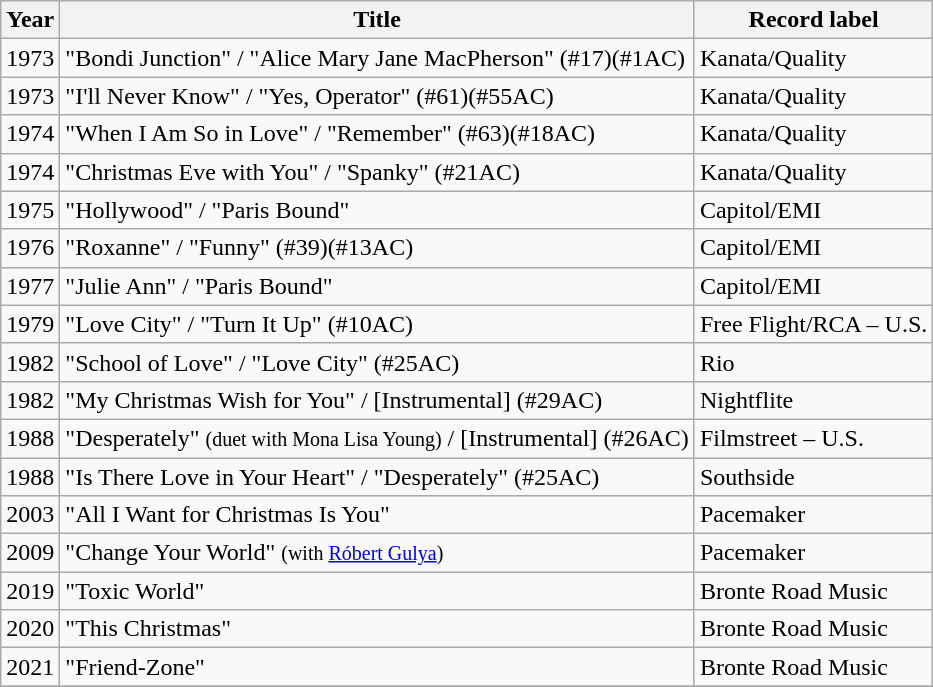<table class="wikitable">
<tr>
<th>Year</th>
<th>Title</th>
<th>Record label</th>
</tr>
<tr>
<td>1973</td>
<td>"Bondi Junction" / "Alice Mary Jane MacPherson" (#17)(#1AC)</td>
<td>Kanata/Quality</td>
</tr>
<tr>
<td>1973</td>
<td>"I'll Never Know" / "Yes, Operator" (#61)(#55AC)</td>
<td>Kanata/Quality</td>
</tr>
<tr>
<td>1974</td>
<td>"When I Am So in Love" / "Remember" (#63)(#18AC)</td>
<td>Kanata/Quality</td>
</tr>
<tr>
<td>1974</td>
<td>"Christmas Eve with You" / "Spanky" (#21AC)</td>
<td>Kanata/Quality</td>
</tr>
<tr>
<td>1975</td>
<td>"Hollywood" / "Paris Bound"</td>
<td>Capitol/EMI</td>
</tr>
<tr>
<td>1976</td>
<td>"Roxanne" / "Funny" (#39)(#13AC)</td>
<td>Capitol/EMI</td>
</tr>
<tr>
<td>1977</td>
<td>"Julie Ann" / "Paris Bound"</td>
<td>Capitol/EMI</td>
</tr>
<tr>
<td>1979</td>
<td>"Love City" / "Turn It Up" (#10AC)</td>
<td>Free Flight/RCA – U.S.</td>
</tr>
<tr>
<td>1982</td>
<td>"School of Love" / "Love City" (#25AC)</td>
<td>Rio</td>
</tr>
<tr>
<td>1982</td>
<td>"My Christmas Wish for You" / [Instrumental] (#29AC)</td>
<td>Nightflite</td>
</tr>
<tr>
<td>1988</td>
<td>"Desperately" <small>(duet with Mona Lisa Young)</small> / [Instrumental] (#26AC)</td>
<td>Filmstreet – U.S.</td>
</tr>
<tr>
<td>1988</td>
<td>"Is There Love in Your Heart" / "Desperately" (#25AC)</td>
<td>Southside</td>
</tr>
<tr>
<td>2003</td>
<td>"All I Want for Christmas Is You"</td>
<td>Pacemaker</td>
</tr>
<tr>
<td>2009</td>
<td>"Change Your World" <small>(with <a href='#'>Róbert Gulya</a>)</small></td>
<td>Pacemaker</td>
</tr>
<tr>
<td>2019</td>
<td>"Toxic World"</td>
<td>Bronte Road Music</td>
</tr>
<tr>
<td>2020</td>
<td>"This Christmas"</td>
<td>Bronte Road Music</td>
</tr>
<tr>
<td>2021</td>
<td>"Friend-Zone"</td>
<td>Bronte Road Music</td>
</tr>
<tr>
</tr>
</table>
